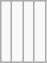<table class="wikitable" style="height:2.6em">
<tr>
<td> </td>
<td></td>
<td></td>
<td></td>
</tr>
</table>
